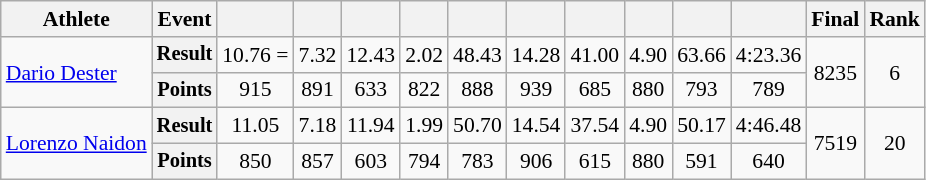<table class=wikitable style=font-size:90%>
<tr>
<th>Athlete</th>
<th>Event</th>
<th></th>
<th></th>
<th></th>
<th></th>
<th></th>
<th></th>
<th></th>
<th></th>
<th></th>
<th></th>
<th>Final</th>
<th>Rank</th>
</tr>
<tr align=center>
<td rowspan=2 style=text-align:left><a href='#'>Dario Dester</a></td>
<th style=font-size:95%>Result</th>
<td>10.76 =</td>
<td>7.32 </td>
<td>12.43</td>
<td>2.02 </td>
<td>48.43 </td>
<td>14.28 </td>
<td>41.00 </td>
<td>4.90</td>
<td>63.66 </td>
<td>4:23.36 </td>
<td rowspan=2>8235 </td>
<td rowspan=2>6</td>
</tr>
<tr align=center>
<th style=font-size:95%>Points</th>
<td>915</td>
<td>891</td>
<td>633</td>
<td>822</td>
<td>888</td>
<td>939</td>
<td>685</td>
<td>880</td>
<td>793</td>
<td>789</td>
</tr>
<tr align=center>
<td rowspan=2 style=text-align:left><a href='#'>Lorenzo Naidon</a></td>
<th style=font-size:95%>Result</th>
<td>11.05 </td>
<td>7.18</td>
<td>11.94</td>
<td>1.99</td>
<td>50.70 </td>
<td>14.54 </td>
<td>37.54</td>
<td>4.90</td>
<td>50.17 </td>
<td>4:46.48 </td>
<td rowspan=2>7519 </td>
<td rowspan=2>20</td>
</tr>
<tr align=center>
<th style=font-size:95%>Points</th>
<td>850</td>
<td>857</td>
<td>603</td>
<td>794</td>
<td>783</td>
<td>906</td>
<td>615</td>
<td>880</td>
<td>591</td>
<td>640</td>
</tr>
</table>
